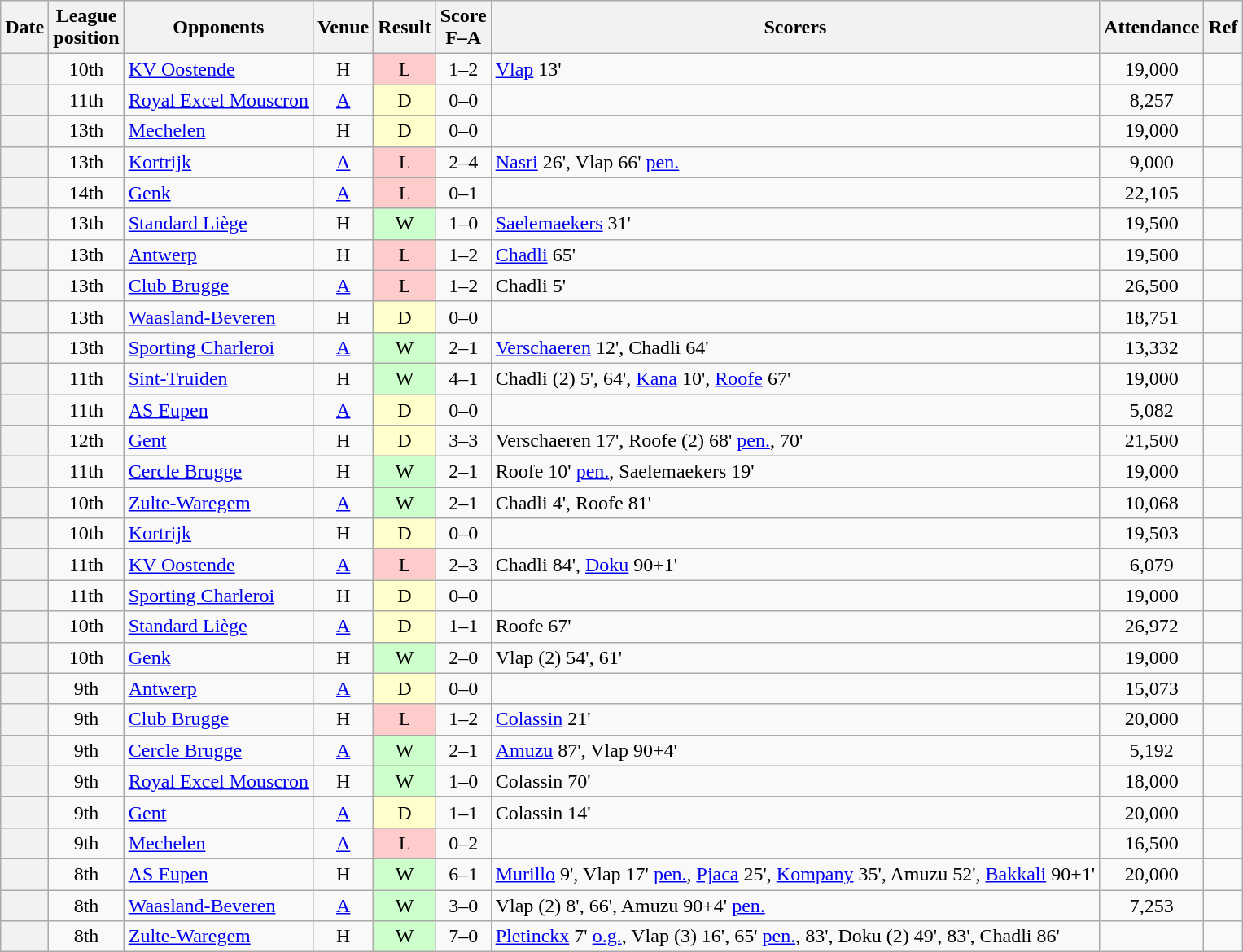<table class="wikitable plainrowheaders sortable" style="text-align:center">
<tr>
<th scope="col">Date</th>
<th scope="col">League<br>position</th>
<th scope="col">Opponents</th>
<th scope="col">Venue</th>
<th scope="col">Result</th>
<th scope="col">Score<br>F–A</th>
<th scope="col" class="unsortable">Scorers</th>
<th scope="col">Attendance</th>
<th scope="col" class="unsortable">Ref</th>
</tr>
<tr>
<th scope="row"></th>
<td>10th</td>
<td align="left"><a href='#'>KV Oostende</a></td>
<td>H</td>
<td style="background-color:#FFCCCC">L</td>
<td>1–2</td>
<td align="left"><a href='#'>Vlap</a> 13'</td>
<td>19,000</td>
<td></td>
</tr>
<tr>
<th scope="row"></th>
<td>11th</td>
<td align="left"><a href='#'>Royal Excel Mouscron</a></td>
<td><a href='#'>A</a></td>
<td style="background-color:#FFFFCC">D</td>
<td>0–0</td>
<td></td>
<td>8,257</td>
<td></td>
</tr>
<tr>
<th scope="row"></th>
<td>13th</td>
<td align="left"><a href='#'>Mechelen</a></td>
<td>H</td>
<td style="background-color:#FFFFCC">D</td>
<td>0–0</td>
<td></td>
<td>19,000</td>
<td></td>
</tr>
<tr>
<th scope="row"></th>
<td>13th</td>
<td align="left"><a href='#'>Kortrijk</a></td>
<td><a href='#'>A</a></td>
<td style="background-color:#FFCCCC">L</td>
<td>2–4</td>
<td align="left"><a href='#'>Nasri</a> 26', Vlap 66' <a href='#'>pen.</a></td>
<td>9,000</td>
<td></td>
</tr>
<tr>
<th scope="row"></th>
<td>14th</td>
<td align="left"><a href='#'>Genk</a></td>
<td><a href='#'>A</a></td>
<td style="background-color:#FFCCCC">L</td>
<td>0–1</td>
<td align="left"></td>
<td>22,105</td>
<td></td>
</tr>
<tr>
<th scope="row"></th>
<td>13th</td>
<td align="left"><a href='#'>Standard Liège</a></td>
<td>H</td>
<td style="background-color:#CCFFCC">W</td>
<td>1–0</td>
<td align="left"><a href='#'>Saelemaekers</a> 31'</td>
<td>19,500</td>
<td></td>
</tr>
<tr>
<th scope="row"></th>
<td>13th</td>
<td align="left"><a href='#'>Antwerp</a></td>
<td>H</td>
<td style="background-color:#FFCCCC">L</td>
<td>1–2</td>
<td align="left"><a href='#'>Chadli</a> 65'</td>
<td>19,500</td>
<td></td>
</tr>
<tr>
<th scope="row"></th>
<td>13th</td>
<td align="left"><a href='#'>Club Brugge</a></td>
<td><a href='#'>A</a></td>
<td style="background-color:#FFCCCC">L</td>
<td>1–2</td>
<td align="left">Chadli 5'</td>
<td>26,500</td>
<td></td>
</tr>
<tr>
<th scope="row"></th>
<td>13th</td>
<td align="left"><a href='#'>Waasland-Beveren</a></td>
<td>H</td>
<td style="background-color:#FFFFCC">D</td>
<td>0–0</td>
<td align="left"></td>
<td>18,751</td>
<td></td>
</tr>
<tr>
<th scope="row"></th>
<td>13th</td>
<td align="left"><a href='#'>Sporting Charleroi</a></td>
<td><a href='#'>A</a></td>
<td style="background-color:#CCFFCC">W</td>
<td>2–1</td>
<td align="left"><a href='#'>Verschaeren</a> 12', Chadli 64'</td>
<td>13,332</td>
<td></td>
</tr>
<tr>
<th scope="row"></th>
<td>11th</td>
<td align="left"><a href='#'>Sint-Truiden</a></td>
<td>H</td>
<td style="background-color:#CCFFCC">W</td>
<td>4–1</td>
<td align="left">Chadli (2) 5', 64', <a href='#'>Kana</a> 10', <a href='#'>Roofe</a> 67'</td>
<td>19,000</td>
<td></td>
</tr>
<tr>
<th scope="row"></th>
<td>11th</td>
<td align="left"><a href='#'>AS Eupen</a></td>
<td><a href='#'>A</a></td>
<td style="background-color:#FFFFCC">D</td>
<td>0–0</td>
<td align="left"></td>
<td>5,082</td>
<td></td>
</tr>
<tr>
<th scope="row"></th>
<td>12th</td>
<td align="left"><a href='#'>Gent</a></td>
<td>H</td>
<td style="background-color:#FFFFCC">D</td>
<td>3–3</td>
<td align="left">Verschaeren 17', Roofe (2) 68' <a href='#'>pen.</a>, 70'</td>
<td>21,500</td>
<td></td>
</tr>
<tr>
<th scope="row"></th>
<td>11th</td>
<td align="left"><a href='#'>Cercle Brugge</a></td>
<td>H</td>
<td style="background-color:#CCFFCC">W</td>
<td>2–1</td>
<td align="left">Roofe 10' <a href='#'>pen.</a>, Saelemaekers 19'</td>
<td>19,000</td>
<td></td>
</tr>
<tr>
<th scope="row"></th>
<td>10th</td>
<td align="left"><a href='#'>Zulte-Waregem</a></td>
<td><a href='#'>A</a></td>
<td style="background-color:#CCFFCC">W</td>
<td>2–1</td>
<td align="left">Chadli 4', Roofe 81'</td>
<td>10,068</td>
<td></td>
</tr>
<tr>
<th scope="row"></th>
<td>10th</td>
<td align="left"><a href='#'>Kortrijk</a></td>
<td>H</td>
<td style="background-color:#FFFFCC">D</td>
<td>0–0</td>
<td align="left"></td>
<td>19,503</td>
<td></td>
</tr>
<tr>
<th scope="row"></th>
<td>11th</td>
<td align="left"><a href='#'>KV Oostende</a></td>
<td><a href='#'>A</a></td>
<td style="background-color:#FFCCCC">L</td>
<td>2–3</td>
<td align="left">Chadli 84', <a href='#'>Doku</a> 90+1'</td>
<td>6,079</td>
<td></td>
</tr>
<tr>
<th scope="row"></th>
<td>11th</td>
<td align="left"><a href='#'>Sporting Charleroi</a></td>
<td>H</td>
<td style="background-color:#FFFFCC">D</td>
<td>0–0</td>
<td align="left"></td>
<td>19,000</td>
<td></td>
</tr>
<tr>
<th scope="row"></th>
<td>10th</td>
<td align="left"><a href='#'>Standard Liège</a></td>
<td><a href='#'>A</a></td>
<td style="background-color:#FFFFCC">D</td>
<td>1–1</td>
<td align="left">Roofe 67'</td>
<td>26,972</td>
<td></td>
</tr>
<tr>
<th scope="row"></th>
<td>10th</td>
<td align="left"><a href='#'>Genk</a></td>
<td>H</td>
<td style="background-color:#CCFFCC">W</td>
<td>2–0</td>
<td align="left">Vlap (2) 54', 61'</td>
<td>19,000</td>
<td></td>
</tr>
<tr>
<th scope="row"></th>
<td>9th</td>
<td align="left"><a href='#'>Antwerp</a></td>
<td><a href='#'>A</a></td>
<td style="background-color:#FFFFCC">D</td>
<td>0–0</td>
<td align="left"></td>
<td>15,073</td>
<td></td>
</tr>
<tr>
<th scope="row"></th>
<td>9th</td>
<td align="left"><a href='#'>Club Brugge</a></td>
<td>H</td>
<td style="background-color:#FFCCCC">L</td>
<td>1–2</td>
<td align="left"><a href='#'>Colassin</a> 21'</td>
<td>20,000</td>
<td></td>
</tr>
<tr>
<th scope="row"></th>
<td>9th</td>
<td align="left"><a href='#'>Cercle Brugge</a></td>
<td><a href='#'>A</a></td>
<td style="background-color:#CCFFCC">W</td>
<td>2–1</td>
<td align="left"><a href='#'>Amuzu</a> 87', Vlap 90+4'</td>
<td>5,192</td>
<td></td>
</tr>
<tr>
<th scope="row"></th>
<td>9th</td>
<td align="left"><a href='#'>Royal Excel Mouscron</a></td>
<td>H</td>
<td style="background-color:#CCFFCC">W</td>
<td>1–0</td>
<td align="left">Colassin 70'</td>
<td>18,000</td>
<td></td>
</tr>
<tr>
<th scope="row"></th>
<td>9th</td>
<td align="left"><a href='#'>Gent</a></td>
<td><a href='#'>A</a></td>
<td style="background-color:#FFFFCC">D</td>
<td>1–1</td>
<td align="left">Colassin 14'</td>
<td>20,000</td>
<td></td>
</tr>
<tr>
<th scope="row"></th>
<td>9th</td>
<td align="left"><a href='#'>Mechelen</a></td>
<td><a href='#'>A</a></td>
<td style="background-color:#FFCCCC">L</td>
<td>0–2</td>
<td align="left"></td>
<td>16,500</td>
<td></td>
</tr>
<tr>
<th scope="row"></th>
<td>8th</td>
<td align="left"><a href='#'>AS Eupen</a></td>
<td>H</td>
<td style="background-color:#CCFFCC">W</td>
<td>6–1</td>
<td align="left"><a href='#'>Murillo</a> 9', Vlap 17' <a href='#'>pen.</a>, <a href='#'>Pjaca</a> 25', <a href='#'>Kompany</a> 35', Amuzu 52', <a href='#'>Bakkali</a> 90+1'</td>
<td>20,000</td>
<td></td>
</tr>
<tr>
<th scope="row"></th>
<td>8th</td>
<td align="left"><a href='#'>Waasland-Beveren</a></td>
<td><a href='#'>A</a></td>
<td style="background-color:#CCFFCC">W</td>
<td>3–0</td>
<td align="left">Vlap (2) 8', 66', Amuzu 90+4' <a href='#'>pen.</a></td>
<td>7,253</td>
<td></td>
</tr>
<tr>
<th scope="row"></th>
<td>8th</td>
<td align="left"><a href='#'>Zulte-Waregem</a></td>
<td>H</td>
<td style="background-color:#CCFFCC">W</td>
<td>7–0</td>
<td align="left"><a href='#'>Pletinckx</a> 7' <a href='#'>o.g.</a>, Vlap (3) 16', 65' <a href='#'>pen.</a>, 83', Doku (2) 49', 83', Chadli 86'</td>
<td></td>
<td></td>
</tr>
</table>
